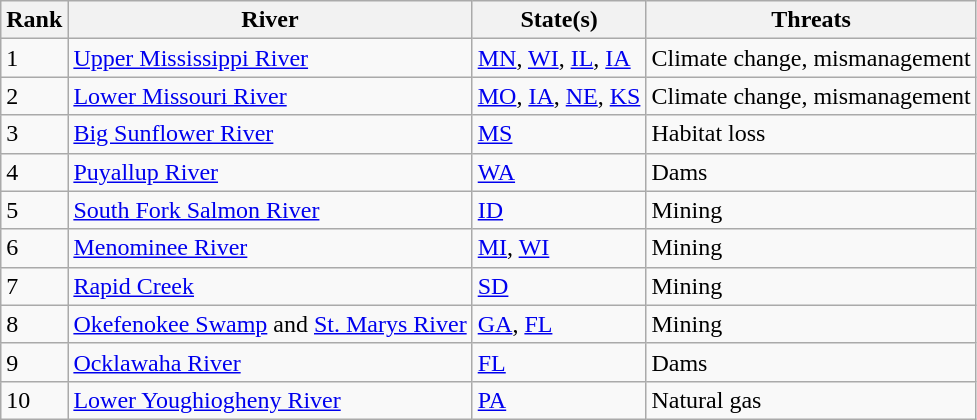<table class="wikitable sortable">
<tr>
<th>Rank</th>
<th>River</th>
<th>State(s)</th>
<th>Threats</th>
</tr>
<tr>
<td>1</td>
<td><a href='#'>Upper Mississippi River</a></td>
<td><a href='#'>MN</a>, <a href='#'>WI</a>, <a href='#'>IL</a>, <a href='#'>IA</a></td>
<td>Climate change, mismanagement</td>
</tr>
<tr>
<td>2</td>
<td><a href='#'>Lower Missouri River</a></td>
<td><a href='#'>MO</a>, <a href='#'>IA</a>, <a href='#'>NE</a>, <a href='#'>KS</a></td>
<td>Climate change, mismanagement</td>
</tr>
<tr>
<td>3</td>
<td><a href='#'>Big Sunflower River</a></td>
<td><a href='#'>MS</a></td>
<td>Habitat loss</td>
</tr>
<tr>
<td>4</td>
<td><a href='#'>Puyallup River</a></td>
<td><a href='#'>WA</a></td>
<td>Dams</td>
</tr>
<tr>
<td>5</td>
<td><a href='#'>South Fork Salmon River</a></td>
<td><a href='#'>ID</a></td>
<td>Mining</td>
</tr>
<tr>
<td>6</td>
<td><a href='#'>Menominee River</a></td>
<td><a href='#'>MI</a>, <a href='#'>WI</a></td>
<td>Mining</td>
</tr>
<tr>
<td>7</td>
<td><a href='#'>Rapid Creek</a></td>
<td><a href='#'>SD</a></td>
<td>Mining</td>
</tr>
<tr>
<td>8</td>
<td><a href='#'>Okefenokee Swamp</a> and <a href='#'>St. Marys River</a></td>
<td><a href='#'>GA</a>, <a href='#'>FL</a></td>
<td>Mining</td>
</tr>
<tr>
<td>9</td>
<td><a href='#'>Ocklawaha River</a></td>
<td><a href='#'>FL</a></td>
<td>Dams</td>
</tr>
<tr>
<td>10</td>
<td><a href='#'>Lower Youghiogheny River</a></td>
<td><a href='#'>PA</a></td>
<td>Natural gas</td>
</tr>
</table>
